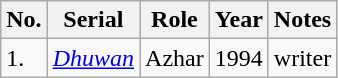<table class="wikitable">
<tr>
<th>No.</th>
<th>Serial</th>
<th>Role</th>
<th>Year</th>
<th>Notes</th>
</tr>
<tr>
<td>1.</td>
<td><em><a href='#'>Dhuwan</a></em></td>
<td>Azhar</td>
<td>1994</td>
<td>writer</td>
</tr>
</table>
